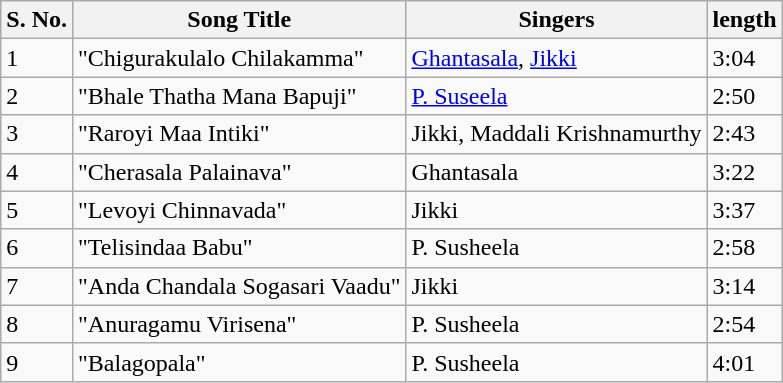<table class="wikitable">
<tr>
<th>S. No.</th>
<th>Song Title</th>
<th>Singers</th>
<th>length</th>
</tr>
<tr>
<td>1</td>
<td>"Chigurakulalo Chilakamma"</td>
<td><a href='#'>Ghantasala</a>, <a href='#'>Jikki</a></td>
<td>3:04</td>
</tr>
<tr>
<td>2</td>
<td>"Bhale Thatha Mana Bapuji"</td>
<td><a href='#'>P. Suseela</a></td>
<td>2:50</td>
</tr>
<tr>
<td>3</td>
<td>"Raroyi Maa Intiki"</td>
<td>Jikki, Maddali Krishnamurthy</td>
<td>2:43</td>
</tr>
<tr>
<td>4</td>
<td>"Cherasala Palainava"</td>
<td>Ghantasala</td>
<td>3:22</td>
</tr>
<tr>
<td>5</td>
<td>"Levoyi Chinnavada"</td>
<td>Jikki</td>
<td>3:37</td>
</tr>
<tr>
<td>6</td>
<td>"Telisindaa Babu"</td>
<td>P. Susheela</td>
<td>2:58</td>
</tr>
<tr>
<td>7</td>
<td>"Anda Chandala Sogasari Vaadu"</td>
<td>Jikki</td>
<td>3:14</td>
</tr>
<tr>
<td>8</td>
<td>"Anuragamu Virisena"</td>
<td>P. Susheela</td>
<td>2:54</td>
</tr>
<tr>
<td>9</td>
<td>"Balagopala"</td>
<td>P. Susheela</td>
<td>4:01</td>
</tr>
</table>
